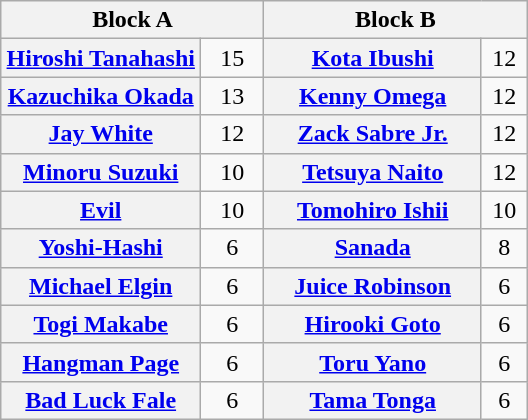<table class="wikitable" style="margin: 1em auto 1em auto;text-align:center">
<tr>
<th colspan="2" style="width:50%">Block A</th>
<th colspan="2" style="width:50%">Block B</th>
</tr>
<tr>
<th><a href='#'>Hiroshi Tanahashi</a></th>
<td style="width:35px">15</td>
<th><a href='#'>Kota Ibushi</a></th>
<td>12</td>
</tr>
<tr>
<th><a href='#'>Kazuchika Okada</a></th>
<td>13</td>
<th><a href='#'>Kenny Omega</a></th>
<td>12</td>
</tr>
<tr>
<th><a href='#'>Jay White</a></th>
<td>12</td>
<th><a href='#'>Zack Sabre Jr.</a></th>
<td>12</td>
</tr>
<tr>
<th><a href='#'>Minoru Suzuki</a></th>
<td>10</td>
<th><a href='#'>Tetsuya Naito</a></th>
<td>12</td>
</tr>
<tr>
<th><a href='#'>Evil</a></th>
<td>10</td>
<th><a href='#'>Tomohiro Ishii</a></th>
<td>10</td>
</tr>
<tr>
<th><a href='#'>Yoshi-Hashi</a></th>
<td>6</td>
<th><a href='#'>Sanada</a></th>
<td>8</td>
</tr>
<tr>
<th><a href='#'>Michael Elgin</a></th>
<td>6</td>
<th><a href='#'>Juice Robinson</a></th>
<td>6</td>
</tr>
<tr>
<th><a href='#'>Togi Makabe</a></th>
<td>6</td>
<th><a href='#'>Hirooki Goto</a></th>
<td>6</td>
</tr>
<tr>
<th><a href='#'>Hangman Page</a></th>
<td>6</td>
<th><a href='#'>Toru Yano</a></th>
<td>6</td>
</tr>
<tr>
<th><a href='#'>Bad Luck Fale</a></th>
<td>6</td>
<th><a href='#'>Tama Tonga</a></th>
<td>6</td>
</tr>
</table>
